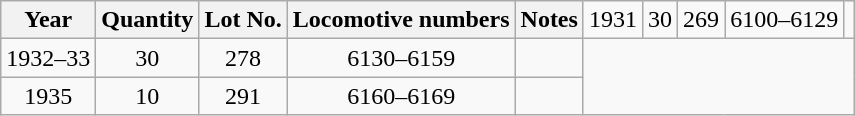<table class="wikitable" style="text-align:center">
<tr>
<th>Year</th>
<th>Quantity</th>
<th>Lot No.</th>
<th>Locomotive numbers</th>
<th>Notes</th>
<td>1931</td>
<td>30</td>
<td>269</td>
<td>6100–6129</td>
<td align=left></td>
</tr>
<tr>
<td>1932–33</td>
<td>30</td>
<td>278</td>
<td>6130–6159</td>
<td align=left></td>
</tr>
<tr>
<td>1935</td>
<td>10</td>
<td>291</td>
<td>6160–6169</td>
<td align=left></td>
</tr>
</table>
